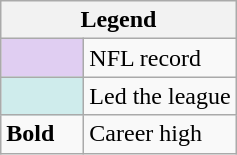<table class="wikitable">
<tr>
<th colspan="2">Legend</th>
</tr>
<tr>
<td style="background:#e0cef2; width:3em;"></td>
<td>NFL record</td>
</tr>
<tr>
<td style="background:#cfecec; width:3em;"></td>
<td>Led the league</td>
</tr>
<tr>
<td><strong>Bold</strong></td>
<td>Career high</td>
</tr>
</table>
